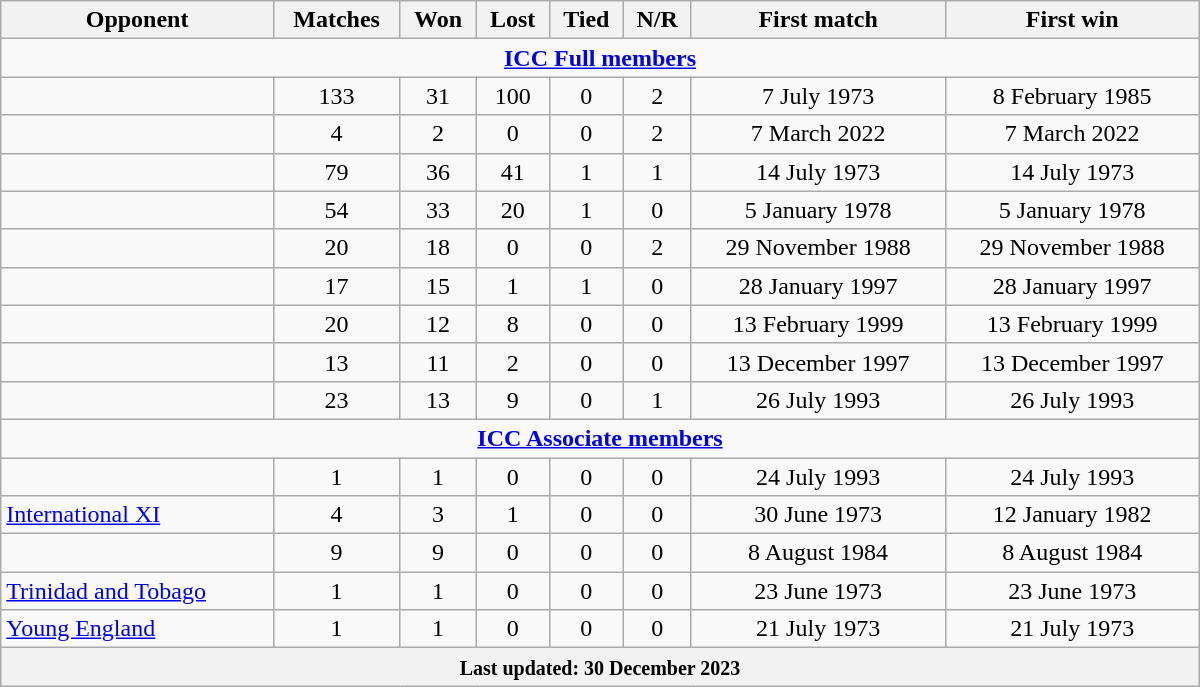<table class="wikitable plainrowheaders sortable" style="text-align: center; width: 800px;">
<tr>
<th>Opponent</th>
<th>Matches</th>
<th>Won</th>
<th>Lost</th>
<th>Tied</th>
<th>N/R</th>
<th>First match</th>
<th>First win</th>
</tr>
<tr>
<td colspan="8" style="text-align:center;"><strong><a href='#'>ICC Full members</a></strong></td>
</tr>
<tr>
<td align=left></td>
<td>133</td>
<td>31</td>
<td>100</td>
<td>0</td>
<td>2</td>
<td>7 July 1973</td>
<td>8 February 1985</td>
</tr>
<tr>
<td align=left></td>
<td>4</td>
<td>2</td>
<td>0</td>
<td>0</td>
<td>2</td>
<td>7 March 2022</td>
<td>7 March 2022</td>
</tr>
<tr>
<td align=left></td>
<td>79</td>
<td>36</td>
<td>41</td>
<td>1</td>
<td>1</td>
<td>14 July 1973</td>
<td>14 July 1973</td>
</tr>
<tr>
<td align=left></td>
<td>54</td>
<td>33</td>
<td>20</td>
<td>1</td>
<td>0</td>
<td>5 January 1978</td>
<td>5 January 1978</td>
</tr>
<tr>
<td align=left></td>
<td>20</td>
<td>18</td>
<td>0</td>
<td>0</td>
<td>2</td>
<td>29 November 1988</td>
<td>29 November 1988</td>
</tr>
<tr>
<td align=left></td>
<td>17</td>
<td>15</td>
<td>1</td>
<td>1</td>
<td>0</td>
<td>28 January 1997</td>
<td>28 January 1997</td>
</tr>
<tr>
<td align=left></td>
<td>20</td>
<td>12</td>
<td>8</td>
<td>0</td>
<td>0</td>
<td>13 February 1999</td>
<td>13 February 1999</td>
</tr>
<tr>
<td align=left></td>
<td>13</td>
<td>11</td>
<td>2</td>
<td>0</td>
<td>0</td>
<td>13 December 1997</td>
<td>13 December 1997</td>
</tr>
<tr>
<td align=left></td>
<td>23</td>
<td>13</td>
<td>9</td>
<td>0</td>
<td>1</td>
<td>26 July 1993</td>
<td>26 July 1993</td>
</tr>
<tr>
<td colspan="8" style="text-align:center;"><strong><a href='#'>ICC Associate members</a></strong></td>
</tr>
<tr>
<td align=left></td>
<td>1</td>
<td>1</td>
<td>0</td>
<td>0</td>
<td>0</td>
<td>24 July 1993</td>
<td>24 July 1993</td>
</tr>
<tr>
<td align=left><a href='#'>International XI</a></td>
<td>4</td>
<td>3</td>
<td>1</td>
<td>0</td>
<td>0</td>
<td>30 June 1973</td>
<td>12 January 1982</td>
</tr>
<tr>
<td align=left></td>
<td>9</td>
<td>9</td>
<td>0</td>
<td>0</td>
<td>0</td>
<td>8 August 1984</td>
<td>8 August 1984</td>
</tr>
<tr>
<td align=left><a href='#'>Trinidad and Tobago</a></td>
<td>1</td>
<td>1</td>
<td>0</td>
<td>0</td>
<td>0</td>
<td>23 June 1973</td>
<td>23 June 1973</td>
</tr>
<tr>
<td align=left><a href='#'>Young England</a></td>
<td>1</td>
<td>1</td>
<td>0</td>
<td>0</td>
<td>0</td>
<td>21 July 1973</td>
<td>21 July 1973</td>
</tr>
<tr>
<th colspan=8><small>Last updated: 30 December 2023</small></th>
</tr>
</table>
